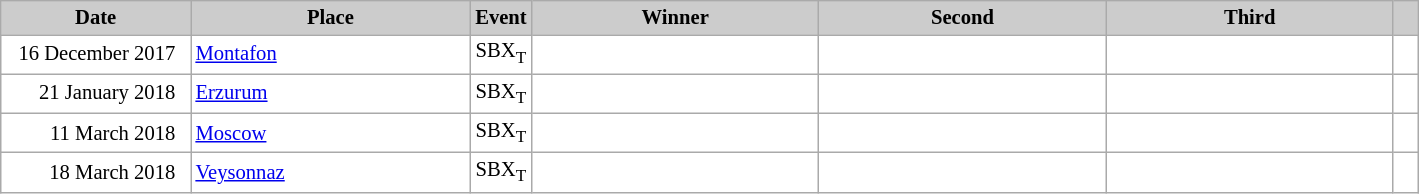<table class="wikitable plainrowheaders" style="background:#fff; font-size:86%; line-height:16px; border:grey solid 1px; border-collapse:collapse;">
<tr style="background:#ccc; text-align:center;">
<th scope="col" style="background:#ccc; width:120px;">Date</th>
<th scope="col" style="background:#ccc; width:180px;">Place</th>
<th scope="col" style="background:#ccc; width:30px;">Event</th>
<th scope="col" style="background:#ccc; width:185px;">Winner</th>
<th scope="col" style="background:#ccc; width:185px;">Second</th>
<th scope="col" style="background:#ccc; width:185px;">Third</th>
<th scope="col" style="background:#ccc; width:10px;"></th>
</tr>
<tr>
<td align=right>16 December 2017  </td>
<td> <a href='#'>Montafon</a></td>
<td align=center>SBX<sub>T</sub></td>
<td></td>
<td></td>
<td></td>
<td></td>
</tr>
<tr>
<td align=right>21 January 2018  </td>
<td> <a href='#'>Erzurum</a></td>
<td align=center>SBX<sub>T</sub></td>
<td></td>
<td></td>
<td></td>
<td></td>
</tr>
<tr>
<td align=right>11 March 2018  </td>
<td> <a href='#'>Moscow</a></td>
<td align=center>SBX<sub>T</sub></td>
<td></td>
<td></td>
<td></td>
<td></td>
</tr>
<tr>
<td align=right>18 March 2018  </td>
<td> <a href='#'>Veysonnaz</a></td>
<td align=center>SBX<sub>T</sub></td>
<td></td>
<td></td>
<td></td>
<td></td>
</tr>
</table>
